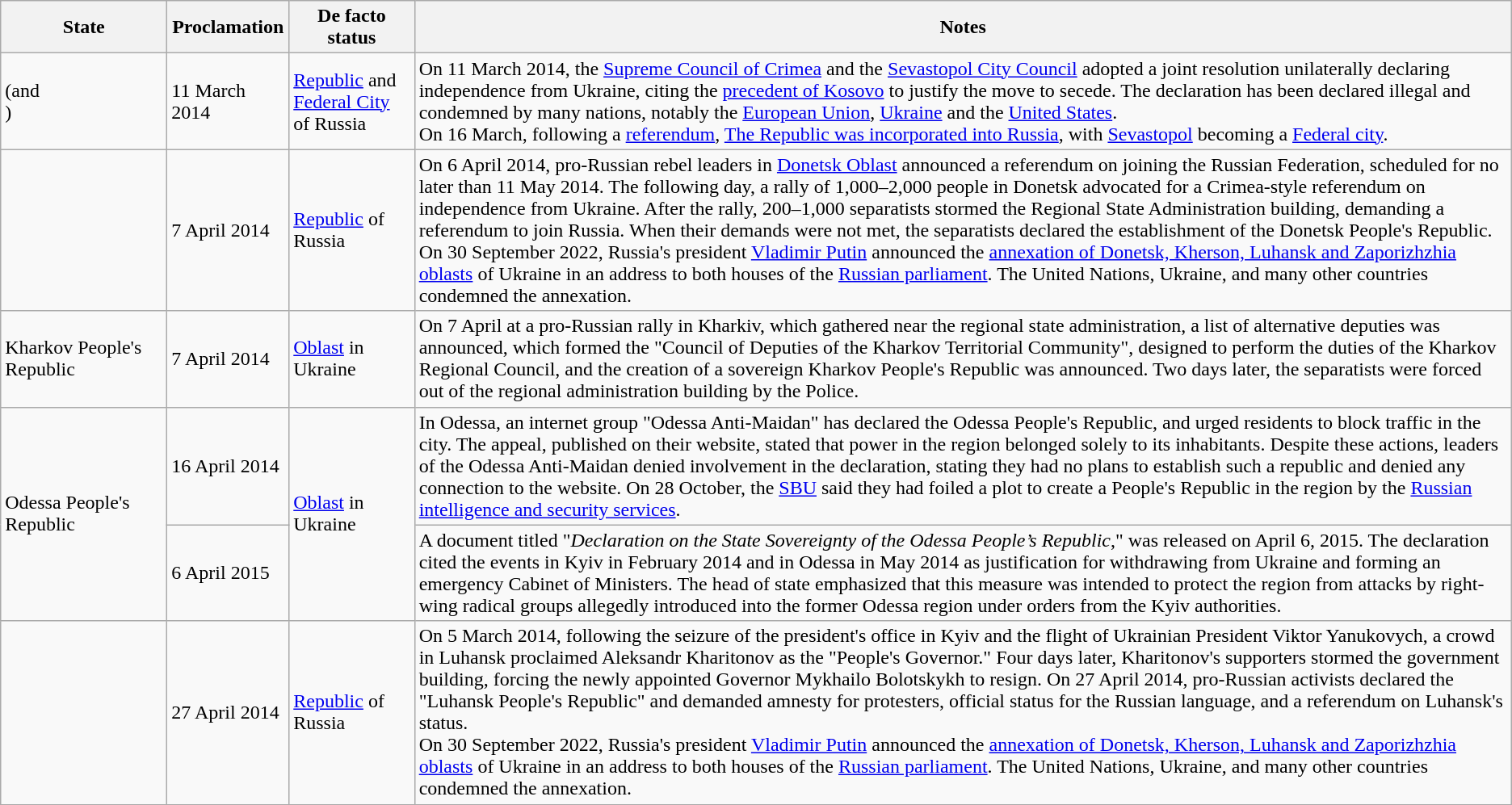<table class="wikitable sortable">
<tr>
<th scope="col" width="130">State</th>
<th>Proclamation</th>
<th>De facto status</th>
<th class=unsortable>Notes</th>
</tr>
<tr>
<td> (and<br>)</td>
<td>11 March 2014</td>
<td><a href='#'>Republic</a> and <a href='#'>Federal City</a> of Russia</td>
<td>On 11 March 2014, the <a href='#'>Supreme Council of Crimea</a> and the <a href='#'>Sevastopol City Council</a> adopted a joint resolution unilaterally declaring independence from Ukraine, citing the <a href='#'>precedent of Kosovo</a> to justify the move to secede. The declaration has been declared illegal and condemned by many nations, notably the <a href='#'>European Union</a>, <a href='#'>Ukraine</a> and the <a href='#'>United States</a>.<br>On 16 March, following a <a href='#'>referendum</a>, <a href='#'>The Republic was incorporated into Russia</a>, with <a href='#'>Sevastopol</a> becoming a <a href='#'>Federal city</a>.</td>
</tr>
<tr>
<td></td>
<td>7 April 2014</td>
<td><a href='#'>Republic</a> of Russia</td>
<td>On 6 April 2014, pro-Russian rebel leaders in <a href='#'>Donetsk Oblast</a> announced a referendum on joining the Russian Federation, scheduled for no later than 11 May 2014. The following day, a rally of 1,000–2,000 people in Donetsk advocated for a Crimea-style referendum on independence from Ukraine. After the rally,  200–1,000 separatists stormed the Regional State Administration building, demanding a referendum to join Russia. When their demands were not met, the separatists declared the establishment of the Donetsk People's Republic.<br>On 30 September 2022, Russia's president <a href='#'>Vladimir Putin</a> announced the <a href='#'>annexation of Donetsk, Kherson, Luhansk and Zaporizhzhia oblasts</a> of Ukraine in an address to both houses of the <a href='#'>Russian parliament</a>. The United Nations, Ukraine, and many other countries condemned the annexation.</td>
</tr>
<tr>
<td> Kharkov People's Republic</td>
<td>7 April 2014</td>
<td><a href='#'>Oblast</a> in Ukraine</td>
<td>On 7 April at a pro-Russian rally in Kharkiv, which gathered near the regional state administration, a list of alternative deputies was announced, which formed the "Council of Deputies of the Kharkov Territorial Community", designed to perform the duties of the Kharkov Regional Council, and the creation of a sovereign Kharkov People's Republic was announced. Two days later, the separatists were forced out of the regional administration building by the Police.</td>
</tr>
<tr>
<td rowspan="2"> Odessa People's Republic</td>
<td>16 April 2014</td>
<td rowspan="2"><a href='#'>Oblast</a> in Ukraine</td>
<td>In Odessa, an internet group "Odessa Anti-Maidan" has declared the Odessa People's Republic, and urged residents to block traffic in the city. The appeal, published on their website, stated that power in the region belonged solely to its inhabitants. Despite these actions, leaders of the Odessa Anti-Maidan denied involvement in the declaration, stating they had no plans to establish such a republic and denied any connection to the website. On 28 October, the <a href='#'>SBU</a> said they had foiled a plot to create a People's Republic in the region by the <a href='#'>Russian intelligence and security services</a>.</td>
</tr>
<tr>
<td>6 April 2015</td>
<td>A document titled "<em>Declaration on the State Sovereignty of the Odessa People’s Republic</em>," was released on April 6, 2015. The declaration cited the events in Kyiv in February 2014 and in Odessa in May 2014 as justification for withdrawing from Ukraine and forming an emergency Cabinet of Ministers. The head of state emphasized that this measure was intended to protect the region from attacks by right-wing radical groups allegedly introduced into the former Odessa region under orders from the Kyiv authorities.</td>
</tr>
<tr>
<td></td>
<td>27 April 2014</td>
<td><a href='#'>Republic</a> of Russia</td>
<td>On 5 March 2014, following the seizure of the president's office in Kyiv and the flight of Ukrainian President Viktor Yanukovych, a crowd in Luhansk proclaimed Aleksandr Kharitonov as the "People's Governor." Four days later, Kharitonov's supporters stormed the government building, forcing the newly appointed Governor Mykhailo Bolotskykh to resign. On 27 April 2014, pro-Russian activists declared the "Luhansk People's Republic" and demanded amnesty for protesters, official status for the Russian language, and a referendum on Luhansk's status.<br>On 30 September 2022, Russia's president <a href='#'>Vladimir Putin</a> announced the <a href='#'>annexation of Donetsk, Kherson, Luhansk and Zaporizhzhia oblasts</a> of Ukraine in an address to both houses of the <a href='#'>Russian parliament</a>. The United Nations, Ukraine, and many other countries condemned the annexation.</td>
</tr>
<tr>
</tr>
</table>
